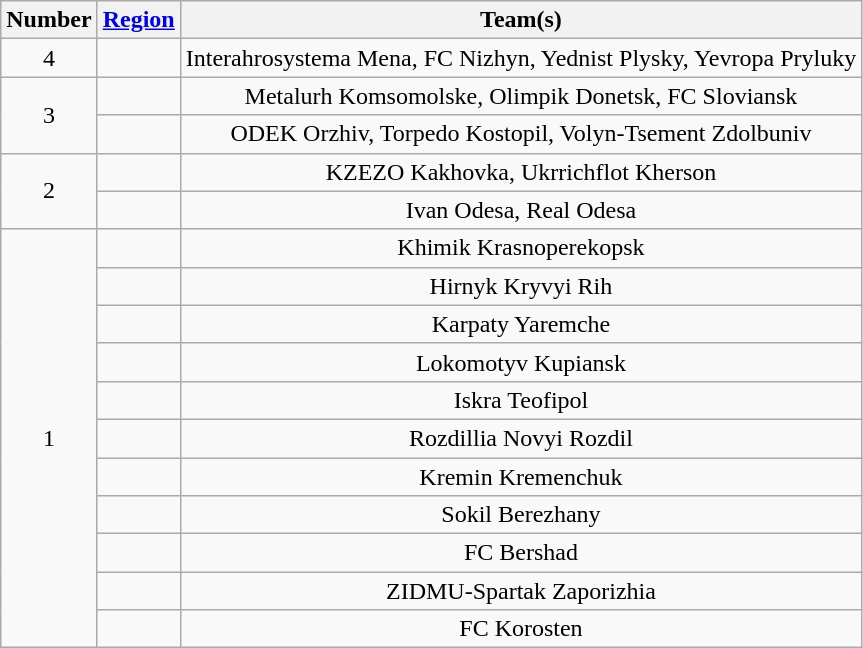<table class="wikitable" style="text-align:center">
<tr>
<th>Number</th>
<th><a href='#'>Region</a></th>
<th>Team(s)</th>
</tr>
<tr>
<td rowspan="1">4</td>
<td align="left"></td>
<td>Interahrosystema Mena, FC Nizhyn, Yednist Plysky, Yevropa Pryluky</td>
</tr>
<tr>
<td rowspan="2">3</td>
<td align="left"></td>
<td>Metalurh Komsomolske, Olimpik Donetsk, FC Sloviansk</td>
</tr>
<tr>
<td align="left"></td>
<td>ODEK Orzhiv, Torpedo Kostopil, Volyn-Tsement Zdolbuniv</td>
</tr>
<tr>
<td rowspan="2">2</td>
<td align="left"></td>
<td>KZEZO Kakhovka, Ukrrichflot Kherson</td>
</tr>
<tr>
<td align="left"></td>
<td>Ivan Odesa, Real Odesa</td>
</tr>
<tr>
<td rowspan="16">1</td>
<td align="left"></td>
<td>Khimik Krasnoperekopsk</td>
</tr>
<tr>
<td align="left"></td>
<td>Hirnyk Kryvyi Rih</td>
</tr>
<tr>
<td align="left"></td>
<td>Karpaty Yaremche</td>
</tr>
<tr>
<td align="left"></td>
<td>Lokomotyv Kupiansk</td>
</tr>
<tr>
<td align="left"></td>
<td>Iskra Teofipol</td>
</tr>
<tr>
<td align="left"></td>
<td>Rozdillia Novyi Rozdil</td>
</tr>
<tr>
<td align="left"></td>
<td>Kremin Kremenchuk</td>
</tr>
<tr>
<td align="left"></td>
<td>Sokil Berezhany</td>
</tr>
<tr>
<td align="left"></td>
<td>FC Bershad</td>
</tr>
<tr>
<td align="left"></td>
<td>ZIDMU-Spartak Zaporizhia</td>
</tr>
<tr>
<td align="left"></td>
<td>FC Korosten</td>
</tr>
</table>
